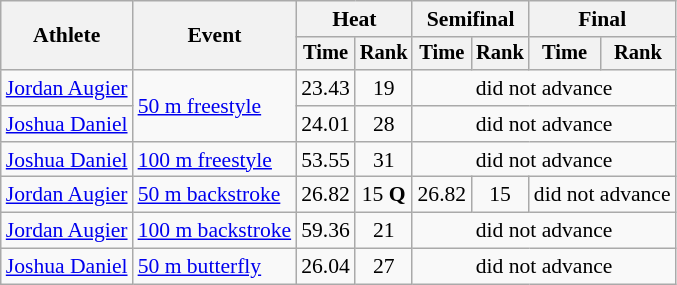<table class=wikitable style="font-size:90%">
<tr>
<th rowspan=2>Athlete</th>
<th rowspan=2>Event</th>
<th colspan="2">Heat</th>
<th colspan="2">Semifinal</th>
<th colspan="2">Final</th>
</tr>
<tr style="font-size:95%">
<th>Time</th>
<th>Rank</th>
<th>Time</th>
<th>Rank</th>
<th>Time</th>
<th>Rank</th>
</tr>
<tr align=center>
<td align=left><a href='#'>Jordan Augier</a></td>
<td align=left rowspan=2><a href='#'>50 m freestyle</a></td>
<td>23.43</td>
<td>19</td>
<td colspan=4>did not advance</td>
</tr>
<tr align=center>
<td align=left><a href='#'>Joshua Daniel</a></td>
<td>24.01</td>
<td>28</td>
<td colspan=4>did not advance</td>
</tr>
<tr align=center>
<td align=left><a href='#'>Joshua Daniel</a></td>
<td align=left><a href='#'>100 m freestyle</a></td>
<td>53.55</td>
<td>31</td>
<td colspan=4>did not advance</td>
</tr>
<tr align=center>
<td align=left><a href='#'>Jordan Augier</a></td>
<td align=left><a href='#'>50 m backstroke</a></td>
<td>26.82</td>
<td>15 <strong>Q</strong></td>
<td>26.82</td>
<td>15</td>
<td colspan=2>did not advance</td>
</tr>
<tr align=center>
<td align=left><a href='#'>Jordan Augier</a></td>
<td align=left><a href='#'>100 m backstroke</a></td>
<td>59.36</td>
<td>21</td>
<td colspan=4>did not advance</td>
</tr>
<tr align=center>
<td align=left><a href='#'>Joshua Daniel</a></td>
<td align=left><a href='#'>50 m butterfly</a></td>
<td>26.04</td>
<td>27</td>
<td colspan=4>did not advance</td>
</tr>
</table>
